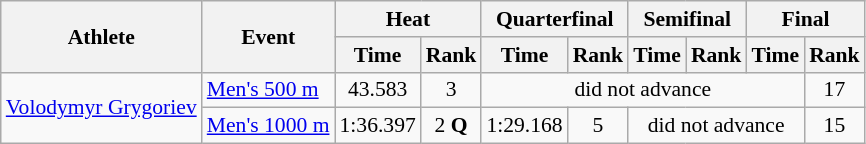<table class="wikitable" style="font-size:90%">
<tr>
<th rowspan="2">Athlete</th>
<th rowspan="2">Event</th>
<th colspan="2">Heat</th>
<th colspan="2">Quarterfinal</th>
<th colspan="2">Semifinal</th>
<th colspan="2">Final</th>
</tr>
<tr>
<th>Time</th>
<th>Rank</th>
<th>Time</th>
<th>Rank</th>
<th>Time</th>
<th>Rank</th>
<th>Time</th>
<th>Rank</th>
</tr>
<tr>
<td rowspan=2><a href='#'>Volodymyr Grygoriev</a></td>
<td><a href='#'>Men's 500 m</a></td>
<td align="center">43.583</td>
<td align="center">3</td>
<td colspan=5 align="center">did not advance</td>
<td align="center">17</td>
</tr>
<tr>
<td><a href='#'>Men's 1000 m</a></td>
<td align="center">1:36.397</td>
<td align="center">2 <strong>Q</strong></td>
<td align="center">1:29.168</td>
<td align="center">5</td>
<td colspan=3 align="center">did not advance</td>
<td align="center">15</td>
</tr>
</table>
